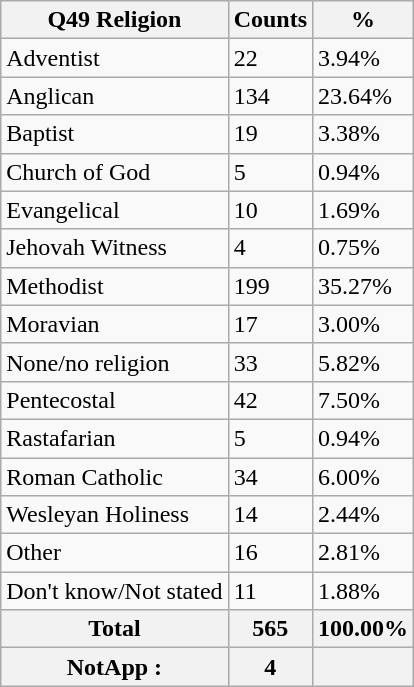<table class="wikitable sortable">
<tr>
<th>Q49 Religion</th>
<th>Counts</th>
<th>%</th>
</tr>
<tr>
<td>Adventist</td>
<td>22</td>
<td>3.94%</td>
</tr>
<tr>
<td>Anglican</td>
<td>134</td>
<td>23.64%</td>
</tr>
<tr>
<td>Baptist</td>
<td>19</td>
<td>3.38%</td>
</tr>
<tr>
<td>Church of God</td>
<td>5</td>
<td>0.94%</td>
</tr>
<tr>
<td>Evangelical</td>
<td>10</td>
<td>1.69%</td>
</tr>
<tr>
<td>Jehovah Witness</td>
<td>4</td>
<td>0.75%</td>
</tr>
<tr>
<td>Methodist</td>
<td>199</td>
<td>35.27%</td>
</tr>
<tr>
<td>Moravian</td>
<td>17</td>
<td>3.00%</td>
</tr>
<tr>
<td>None/no religion</td>
<td>33</td>
<td>5.82%</td>
</tr>
<tr>
<td>Pentecostal</td>
<td>42</td>
<td>7.50%</td>
</tr>
<tr>
<td>Rastafarian</td>
<td>5</td>
<td>0.94%</td>
</tr>
<tr>
<td>Roman Catholic</td>
<td>34</td>
<td>6.00%</td>
</tr>
<tr>
<td>Wesleyan Holiness</td>
<td>14</td>
<td>2.44%</td>
</tr>
<tr>
<td>Other</td>
<td>16</td>
<td>2.81%</td>
</tr>
<tr>
<td>Don't know/Not stated</td>
<td>11</td>
<td>1.88%</td>
</tr>
<tr>
<th>Total</th>
<th>565</th>
<th>100.00%</th>
</tr>
<tr>
<th>NotApp :</th>
<th>4</th>
<th></th>
</tr>
</table>
